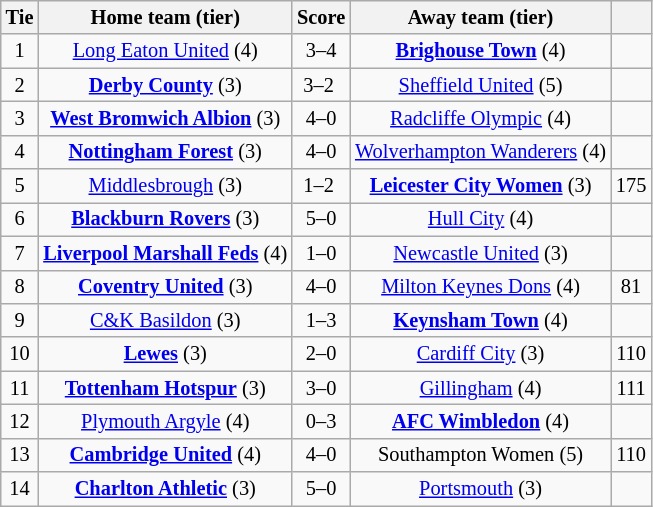<table class="wikitable" style="text-align:center; font-size:85%">
<tr>
<th>Tie</th>
<th>Home team (tier)</th>
<th>Score</th>
<th>Away team (tier)</th>
<th></th>
</tr>
<tr>
<td>1</td>
<td><a href='#'>Long Eaton United</a> (4)</td>
<td>3–4</td>
<td><strong><a href='#'>Brighouse Town</a></strong> (4)</td>
<td></td>
</tr>
<tr>
<td>2</td>
<td><strong><a href='#'>Derby County</a></strong> (3)</td>
<td>3–2 </td>
<td><a href='#'>Sheffield United</a> (5)</td>
<td></td>
</tr>
<tr>
<td>3</td>
<td><strong><a href='#'>West Bromwich Albion</a></strong> (3)</td>
<td>4–0</td>
<td><a href='#'>Radcliffe Olympic</a> (4)</td>
<td></td>
</tr>
<tr>
<td>4</td>
<td><strong><a href='#'>Nottingham Forest</a></strong> (3)</td>
<td>4–0</td>
<td><a href='#'>Wolverhampton Wanderers</a> (4)</td>
<td></td>
</tr>
<tr>
<td>5</td>
<td><a href='#'>Middlesbrough</a> (3)</td>
<td>1–2 </td>
<td><strong><a href='#'>Leicester City Women</a></strong> (3)</td>
<td>175</td>
</tr>
<tr>
<td>6</td>
<td><strong><a href='#'>Blackburn Rovers</a></strong> (3)</td>
<td>5–0</td>
<td><a href='#'>Hull City</a> (4)</td>
<td></td>
</tr>
<tr>
<td>7</td>
<td><strong><a href='#'>Liverpool Marshall Feds</a></strong> (4)</td>
<td>1–0</td>
<td><a href='#'>Newcastle United</a> (3)</td>
<td></td>
</tr>
<tr>
<td>8</td>
<td><strong><a href='#'>Coventry United</a></strong> (3)</td>
<td>4–0</td>
<td><a href='#'>Milton Keynes Dons</a> (4)</td>
<td>81</td>
</tr>
<tr>
<td>9</td>
<td><a href='#'>C&K Basildon</a> (3)</td>
<td>1–3</td>
<td><strong><a href='#'>Keynsham Town</a></strong> (4)</td>
<td></td>
</tr>
<tr>
<td>10</td>
<td><strong><a href='#'>Lewes</a></strong> (3)</td>
<td>2–0</td>
<td><a href='#'>Cardiff City</a> (3)</td>
<td>110</td>
</tr>
<tr>
<td>11</td>
<td><strong><a href='#'>Tottenham Hotspur</a></strong> (3)</td>
<td>3–0</td>
<td><a href='#'>Gillingham</a> (4)</td>
<td>111</td>
</tr>
<tr>
<td>12</td>
<td><a href='#'>Plymouth Argyle</a> (4)</td>
<td>0–3</td>
<td><strong><a href='#'>AFC Wimbledon</a></strong> (4)</td>
<td></td>
</tr>
<tr>
<td>13</td>
<td><strong><a href='#'>Cambridge United</a></strong> (4)</td>
<td>4–0</td>
<td>Southampton Women (5)</td>
<td>110</td>
</tr>
<tr>
<td>14</td>
<td><strong><a href='#'>Charlton Athletic</a></strong> (3)</td>
<td>5–0</td>
<td><a href='#'>Portsmouth</a> (3)</td>
<td></td>
</tr>
</table>
